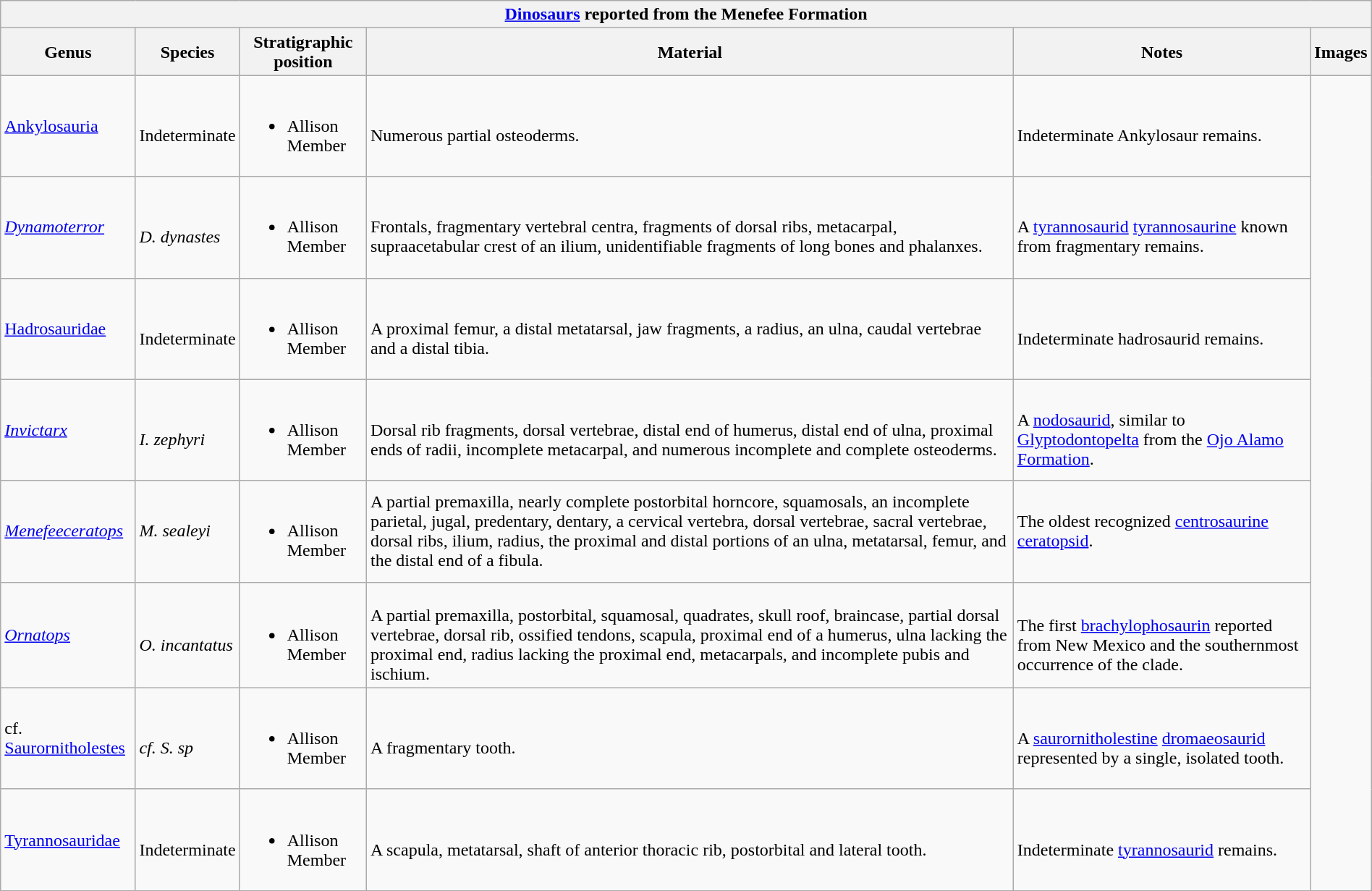<table class="wikitable" align="center" width="100%">
<tr>
<th colspan="7" style="text-align:center;"><strong><a href='#'>Dinosaurs</a> reported from the Menefee Formation</strong></th>
</tr>
<tr>
<th>Genus</th>
<th>Species</th>
<th>Stratigraphic position</th>
<th>Material</th>
<th>Notes</th>
<th>Images</th>
</tr>
<tr>
<td><a href='#'>Ankylosauria</a></td>
<td><br>Indeterminate</td>
<td><br><ul><li>Allison Member</li></ul></td>
<td><br>Numerous partial osteoderms.</td>
<td><br>Indeterminate Ankylosaur remains.</td>
<td rowspan="99"><br>


</td>
</tr>
<tr>
<td><em><a href='#'>Dynamoterror</a></em></td>
<td><br><em>D. dynastes</em></td>
<td><br><ul><li>Allison Member</li></ul></td>
<td><br>Frontals, fragmentary vertebral centra, fragments of dorsal ribs, metacarpal, supraacetabular crest of an ilium, unidentifiable fragments of long bones and phalanxes.</td>
<td><br>A <a href='#'>tyrannosaurid</a> <a href='#'>tyrannosaurine</a> known from fragmentary remains.</td>
</tr>
<tr>
<td><a href='#'>Hadrosauridae</a></td>
<td><br>Indeterminate</td>
<td><br><ul><li>Allison Member</li></ul></td>
<td><br>A proximal femur, a distal metatarsal, jaw fragments, a radius, an ulna, caudal vertebrae and a distal tibia.</td>
<td><br>Indeterminate hadrosaurid remains.</td>
</tr>
<tr>
<td><em><a href='#'>Invictarx</a></em></td>
<td><br><em>I. zephyri</em></td>
<td><br><ul><li>Allison Member</li></ul></td>
<td><br>Dorsal rib fragments, dorsal vertebrae, distal end of humerus, distal end of ulna, proximal ends of radii, incomplete metacarpal, and numerous incomplete and complete osteoderms.</td>
<td><br>A <a href='#'>nodosaurid</a>, similar to <a href='#'>Glyptodontopelta</a> from the <a href='#'>Ojo Alamo Formation</a>.</td>
</tr>
<tr>
<td><em><a href='#'>Menefeeceratops</a></em></td>
<td><em>M. sealeyi</em></td>
<td><br><ul><li>Allison Member</li></ul></td>
<td>A partial premaxilla, nearly complete postorbital horncore, squamosals, an incomplete parietal, jugal, predentary, dentary, a cervical vertebra, dorsal vertebrae, sacral vertebrae, dorsal ribs, ilium, radius, the proximal and distal portions of an ulna, metatarsal, femur, and the distal end of a fibula.</td>
<td>The oldest recognized <a href='#'>centrosaurine</a> <a href='#'>ceratopsid</a>.</td>
</tr>
<tr>
<td><em><a href='#'>Ornatops</a></em></td>
<td><br><em>O. incantatus</em></td>
<td><br><ul><li>Allison Member</li></ul></td>
<td><br>A partial premaxilla, postorbital, squamosal, quadrates, skull roof, braincase, partial dorsal vertebrae, dorsal rib, ossified tendons, scapula, proximal end of a humerus, ulna lacking the proximal end, radius lacking the proximal end, metacarpals, and incomplete pubis and ischium.</td>
<td><br>The first <a href='#'>brachylophosaurin</a> reported from New Mexico and the southernmost occurrence of the clade.</td>
</tr>
<tr>
<td>cf. <a href='#'>Saurornitholestes</a></td>
<td><br><em>cf. S. sp</em></td>
<td><br><ul><li>Allison Member</li></ul></td>
<td><br>A fragmentary tooth.</td>
<td><br>A <a href='#'>saurornitholestine</a> <a href='#'>dromaeosaurid</a> represented by a single, isolated tooth.</td>
</tr>
<tr>
<td><a href='#'>Tyrannosauridae</a></td>
<td><br>Indeterminate</td>
<td><br><ul><li>Allison Member</li></ul></td>
<td><br>A scapula, metatarsal, shaft of anterior thoracic rib, postorbital and lateral tooth.</td>
<td><br>Indeterminate <a href='#'>tyrannosaurid</a> remains.</td>
</tr>
</table>
